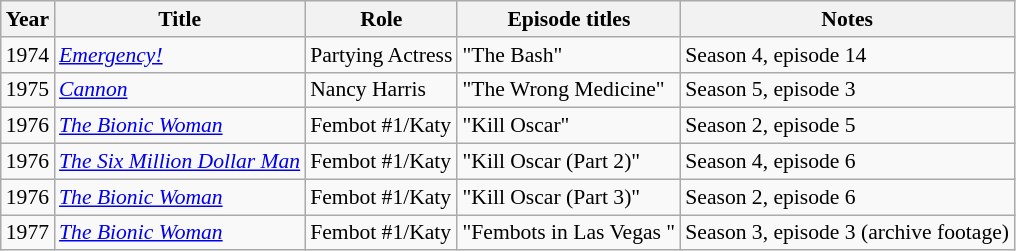<table class="wikitable" style="font-size: 90%;">
<tr>
<th>Year</th>
<th>Title</th>
<th>Role</th>
<th>Episode titles</th>
<th>Notes</th>
</tr>
<tr>
<td>1974</td>
<td><em><a href='#'>Emergency!</a></em></td>
<td>Partying Actress</td>
<td>"The Bash"</td>
<td>Season 4, episode 14</td>
</tr>
<tr>
<td>1975</td>
<td><em><a href='#'>Cannon</a></em></td>
<td>Nancy Harris</td>
<td>"The Wrong Medicine"</td>
<td>Season 5, episode 3</td>
</tr>
<tr>
<td>1976</td>
<td><em><a href='#'>The Bionic Woman</a></em></td>
<td>Fembot #1/Katy</td>
<td>"Kill Oscar"</td>
<td>Season 2, episode 5</td>
</tr>
<tr>
<td>1976</td>
<td><em><a href='#'>The Six Million Dollar Man</a></em></td>
<td>Fembot #1/Katy</td>
<td>"Kill Oscar (Part 2)"</td>
<td>Season 4, episode 6</td>
</tr>
<tr>
<td>1976</td>
<td><em><a href='#'>The Bionic Woman</a></em></td>
<td>Fembot #1/Katy</td>
<td>"Kill Oscar (Part 3)"</td>
<td>Season 2, episode 6</td>
</tr>
<tr>
<td>1977</td>
<td><em><a href='#'>The Bionic Woman</a></em></td>
<td>Fembot #1/Katy</td>
<td>"Fembots in Las Vegas "</td>
<td>Season 3, episode 3 (archive footage)</td>
</tr>
</table>
